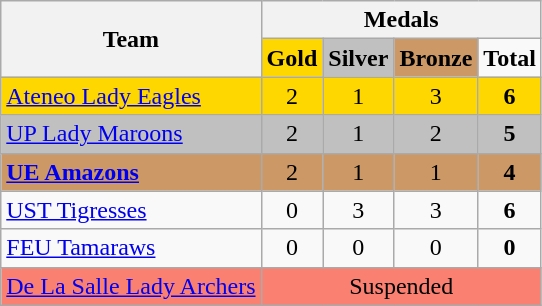<table class="wikitable">
<tr>
<th rowspan=2>Team</th>
<th colspan=4>Medals</th>
</tr>
<tr>
<td align=center bgcolor="gold"><strong> Gold  </strong></td>
<td align=center bgcolor="silver"><strong>Silver</strong></td>
<td align=center bgcolor="CC9966"><strong>Bronze</strong></td>
<td align=center><strong>Total</strong></td>
</tr>
<tr bgcolor="gold">
<td> <a href='#'>Ateneo Lady Eagles</a></td>
<td align=center>2</td>
<td align=center>1</td>
<td align=center>3</td>
<td align=center><strong>6</strong></td>
</tr>
<tr bgcolor="silver">
<td> <a href='#'>UP Lady Maroons</a></td>
<td align=center>2</td>
<td align=center>1</td>
<td align=center>2</td>
<td align=center><strong>5</strong></td>
</tr>
<tr bgcolor="CC9966">
<td> <strong><a href='#'>UE Amazons</a></strong></td>
<td align=center>2</td>
<td align=center>1</td>
<td align=center>1</td>
<td align=center><strong>4</strong></td>
</tr>
<tr>
<td> <a href='#'>UST Tigresses</a></td>
<td align=center>0</td>
<td align=center>3</td>
<td align=center>3</td>
<td align=center><strong>6</strong></td>
</tr>
<tr>
<td> <a href='#'>FEU Tamaraws</a></td>
<td align=center>0</td>
<td align=center>0</td>
<td align=center>0</td>
<td align=center><strong>0</strong></td>
</tr>
<tr bgcolor=salmon>
<td> <a href='#'>De La Salle Lady Archers</a></td>
<td align=center colspan=5>Suspended</td>
</tr>
</table>
